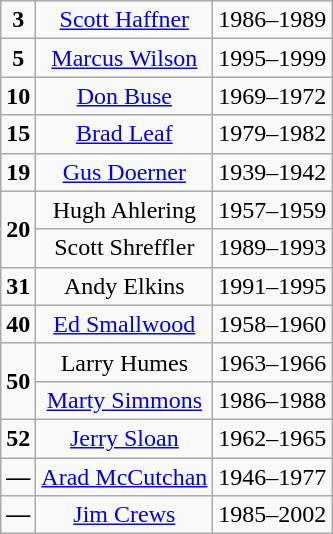<table class="wikitable" style="text-align:center">
<tr>
<td><strong>3</strong></td>
<td><a href='#'>Scott Haffner</a></td>
<td>1986–1989</td>
</tr>
<tr>
<td><strong>5</strong></td>
<td><a href='#'>Marcus Wilson</a></td>
<td>1995–1999</td>
</tr>
<tr>
<td><strong>10</strong></td>
<td><a href='#'>Don Buse</a></td>
<td>1969–1972</td>
</tr>
<tr>
<td><strong>15</strong></td>
<td><a href='#'>Brad Leaf</a></td>
<td>1979–1982</td>
</tr>
<tr>
<td><strong>19</strong></td>
<td><a href='#'>Gus Doerner</a></td>
<td>1939–1942</td>
</tr>
<tr>
<td rowspan=2><strong>20</strong></td>
<td>Hugh Ahlering</td>
<td>1957–1959</td>
</tr>
<tr>
<td>Scott Shreffler</td>
<td>1989–1993</td>
</tr>
<tr>
<td><strong>31</strong></td>
<td>Andy Elkins</td>
<td>1991–1995</td>
</tr>
<tr>
<td><strong>40</strong></td>
<td><a href='#'>Ed Smallwood</a></td>
<td>1958–1960</td>
</tr>
<tr>
<td rowspan=2><strong>50</strong></td>
<td>Larry Humes</td>
<td>1963–1966</td>
</tr>
<tr>
<td><a href='#'>Marty Simmons</a></td>
<td>1986–1988</td>
</tr>
<tr>
<td><strong>52</strong></td>
<td><a href='#'>Jerry Sloan</a></td>
<td>1962–1965</td>
</tr>
<tr>
<td><strong>—</strong></td>
<td><a href='#'>Arad McCutchan</a></td>
<td>1946–1977</td>
</tr>
<tr>
<td><strong>—</strong></td>
<td><a href='#'>Jim Crews</a></td>
<td>1985–2002</td>
</tr>
</table>
